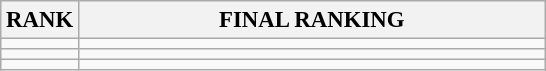<table class="wikitable" style="font-size:95%;">
<tr>
<th>RANK</th>
<th align="left" style="width: 20em">FINAL RANKING</th>
</tr>
<tr>
<td align="center"></td>
<td></td>
</tr>
<tr>
<td align="center"></td>
<td></td>
</tr>
<tr>
<td align="center"></td>
<td></td>
</tr>
</table>
